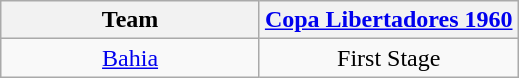<table class="wikitable">
<tr>
<th width= 50%>Team</th>
<th width= 50%><a href='#'>Copa Libertadores 1960</a></th>
</tr>
<tr align="center">
<td><a href='#'>Bahia</a></td>
<td>First Stage</td>
</tr>
</table>
